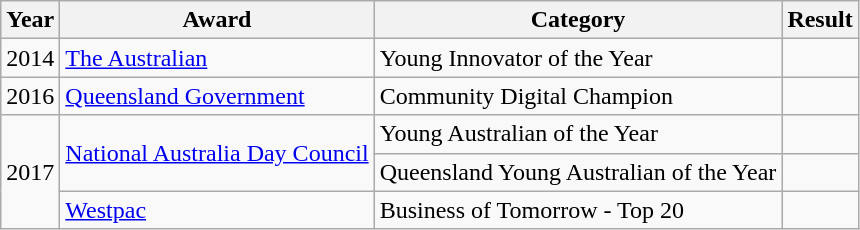<table class="wikitable">
<tr>
<th>Year</th>
<th>Award</th>
<th>Category</th>
<th>Result</th>
</tr>
<tr>
<td>2014</td>
<td><a href='#'>The Australian</a></td>
<td>Young Innovator of the Year</td>
<td></td>
</tr>
<tr>
<td>2016</td>
<td><a href='#'>Queensland Government</a></td>
<td>Community Digital Champion</td>
<td></td>
</tr>
<tr>
<td rowspan="3">2017</td>
<td rowspan="2"><a href='#'>National Australia Day Council</a></td>
<td>Young Australian of the Year</td>
<td></td>
</tr>
<tr>
<td>Queensland Young Australian of the Year</td>
<td></td>
</tr>
<tr>
<td><a href='#'>Westpac</a></td>
<td>Business of Tomorrow - Top 20</td>
<td></td>
</tr>
</table>
